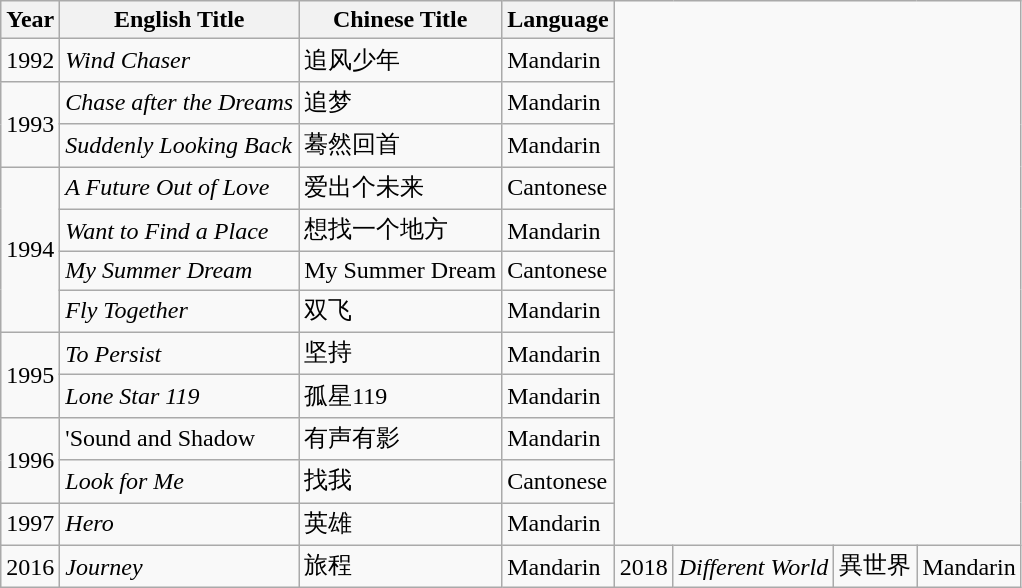<table class="wikitable">
<tr>
<th>Year</th>
<th>English Title</th>
<th>Chinese Title</th>
<th>Language</th>
</tr>
<tr>
<td>1992</td>
<td><em>Wind Chaser</em></td>
<td>追风少年</td>
<td>Mandarin</td>
</tr>
<tr>
<td rowspan="2">1993</td>
<td><em>Chase after the Dreams</em></td>
<td>追梦</td>
<td>Mandarin</td>
</tr>
<tr>
<td><em>Suddenly Looking Back</em></td>
<td>蓦然回首</td>
<td>Mandarin</td>
</tr>
<tr>
<td rowspan="4">1994</td>
<td><em>A Future Out of Love</em></td>
<td>爱出个未来</td>
<td>Cantonese</td>
</tr>
<tr>
<td><em>Want to Find a Place</em></td>
<td>想找一个地方</td>
<td>Mandarin</td>
</tr>
<tr>
<td><em>My Summer Dream</em></td>
<td>My Summer Dream</td>
<td>Cantonese</td>
</tr>
<tr>
<td><em>Fly Together</em></td>
<td>双飞</td>
<td>Mandarin</td>
</tr>
<tr>
<td rowspan="2">1995</td>
<td><em>To Persist</em></td>
<td>坚持</td>
<td>Mandarin</td>
</tr>
<tr>
<td><em>Lone Star 119</em></td>
<td>孤星119</td>
<td>Mandarin</td>
</tr>
<tr>
<td rowspan="2">1996</td>
<td>'Sound and Shadow</td>
<td>有声有影</td>
<td>Mandarin</td>
</tr>
<tr>
<td><em>Look for Me</em></td>
<td>找我</td>
<td>Cantonese</td>
</tr>
<tr>
<td>1997</td>
<td><em>Hero</em></td>
<td>英雄</td>
<td>Mandarin</td>
</tr>
<tr>
<td>2016</td>
<td><em>Journey</em></td>
<td>旅程</td>
<td>Mandarin</td>
<td>2018</td>
<td><em>Different World</em></td>
<td>異世界</td>
<td>Mandarin</td>
</tr>
</table>
